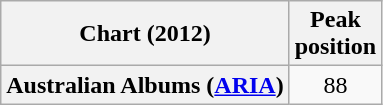<table class="wikitable plainrowheaders" style="text-align:center">
<tr>
<th scope="col">Chart (2012)</th>
<th scope="col">Peak<br>position</th>
</tr>
<tr>
<th scope="row">Australian Albums (<a href='#'>ARIA</a>)</th>
<td>88</td>
</tr>
</table>
